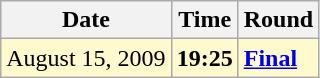<table class="wikitable">
<tr>
<th>Date</th>
<th>Time</th>
<th>Round</th>
</tr>
<tr style=background:lemonchiffon>
<td>August 15, 2009</td>
<td><strong>19:25</strong></td>
<td><strong><a href='#'>Final</a></strong></td>
</tr>
</table>
